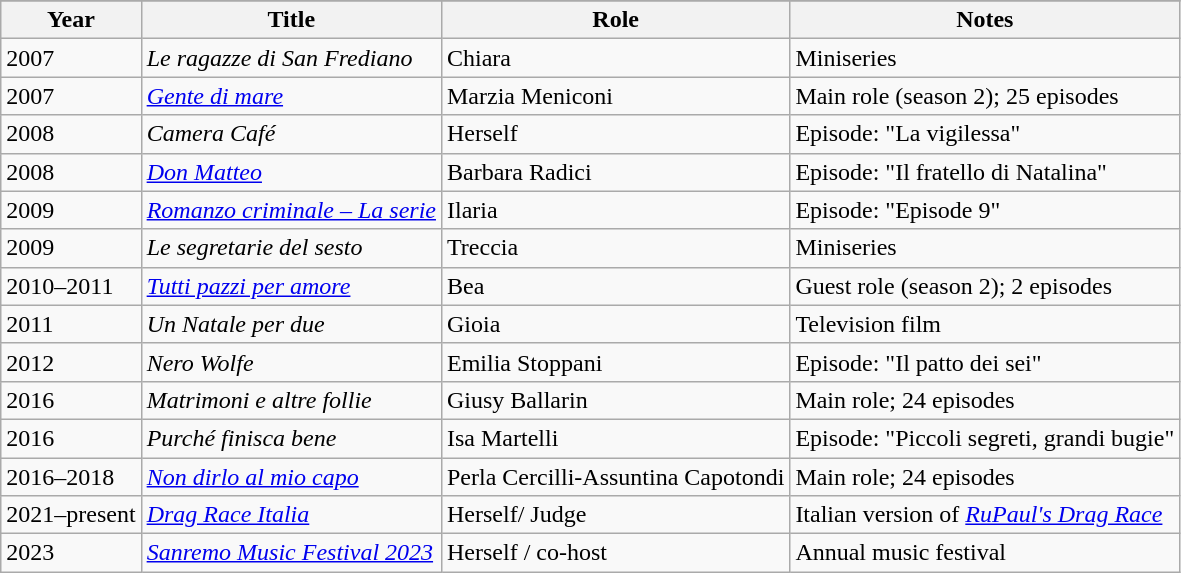<table class="wikitable">
<tr>
</tr>
<tr>
<th>Year</th>
<th>Title</th>
<th>Role</th>
<th>Notes</th>
</tr>
<tr>
<td>2007</td>
<td><em>Le ragazze di San Frediano</em></td>
<td>Chiara</td>
<td>Miniseries</td>
</tr>
<tr>
<td>2007</td>
<td><em><a href='#'>Gente di mare</a></em></td>
<td>Marzia Meniconi</td>
<td>Main role (season 2); 25 episodes</td>
</tr>
<tr>
<td>2008</td>
<td><em>Camera Café</em></td>
<td>Herself</td>
<td>Episode: "La vigilessa"</td>
</tr>
<tr>
<td>2008</td>
<td><em><a href='#'>Don Matteo</a></em></td>
<td>Barbara Radici</td>
<td>Episode: "Il fratello di Natalina"</td>
</tr>
<tr>
<td>2009</td>
<td><em><a href='#'>Romanzo criminale – La serie</a></em></td>
<td>Ilaria</td>
<td>Episode: "Episode 9"</td>
</tr>
<tr>
<td>2009</td>
<td><em>Le segretarie del sesto</em></td>
<td>Treccia</td>
<td>Miniseries</td>
</tr>
<tr>
<td>2010–2011</td>
<td><em><a href='#'>Tutti pazzi per amore</a></em></td>
<td>Bea</td>
<td>Guest role (season 2); 2 episodes</td>
</tr>
<tr>
<td>2011</td>
<td><em>Un Natale per due</em></td>
<td>Gioia</td>
<td>Television film</td>
</tr>
<tr>
<td>2012</td>
<td><em>Nero Wolfe</em></td>
<td>Emilia Stoppani</td>
<td>Episode: "Il patto dei sei"</td>
</tr>
<tr>
<td>2016</td>
<td><em>Matrimoni e altre follie</em></td>
<td>Giusy Ballarin</td>
<td>Main role; 24 episodes</td>
</tr>
<tr>
<td>2016</td>
<td><em>Purché finisca bene</em></td>
<td>Isa Martelli</td>
<td>Episode: "Piccoli segreti, grandi bugie"</td>
</tr>
<tr>
<td>2016–2018</td>
<td><em><a href='#'>Non dirlo al mio capo</a></em></td>
<td>Perla Cercilli-Assuntina Capotondi</td>
<td>Main role; 24 episodes</td>
</tr>
<tr>
<td>2021–present</td>
<td><em><a href='#'>Drag Race Italia</a></em></td>
<td>Herself/ Judge</td>
<td>Italian version of <em><a href='#'>RuPaul's Drag Race</a></em></td>
</tr>
<tr>
<td>2023</td>
<td><em><a href='#'>Sanremo Music Festival 2023</a></em></td>
<td>Herself / co-host</td>
<td>Annual music festival</td>
</tr>
</table>
